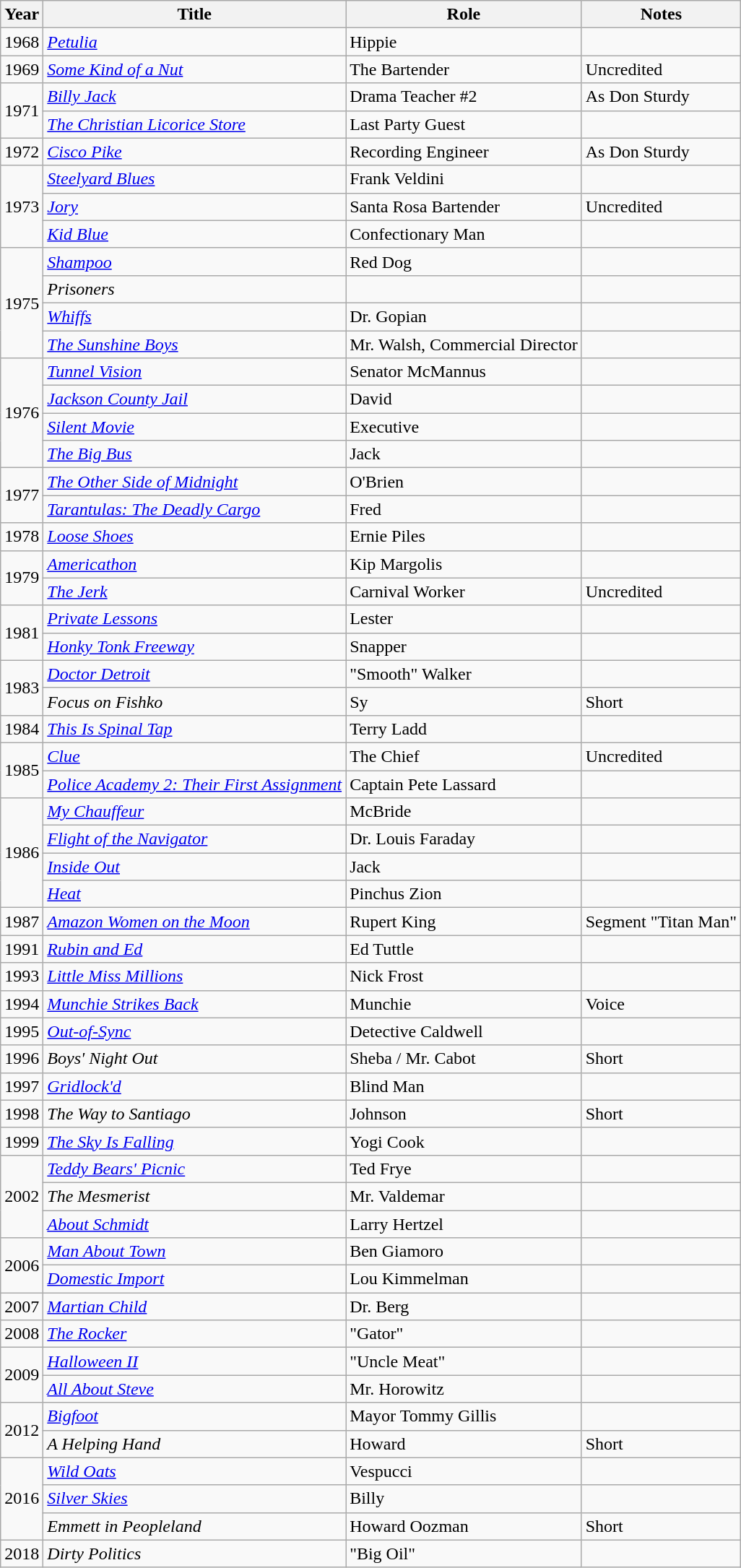<table class="wikitable sortable">
<tr>
<th>Year</th>
<th>Title</th>
<th>Role</th>
<th class="unsortable">Notes</th>
</tr>
<tr>
<td>1968</td>
<td><em><a href='#'>Petulia</a></em></td>
<td>Hippie</td>
<td></td>
</tr>
<tr>
<td>1969</td>
<td><em><a href='#'>Some Kind of a Nut</a></em></td>
<td>The Bartender</td>
<td>Uncredited</td>
</tr>
<tr>
<td rowspan=2>1971</td>
<td><em><a href='#'>Billy Jack</a></em></td>
<td>Drama Teacher #2</td>
<td>As Don Sturdy</td>
</tr>
<tr>
<td><em><a href='#'>The Christian Licorice Store</a></em></td>
<td>Last Party Guest</td>
<td></td>
</tr>
<tr>
<td>1972</td>
<td><em><a href='#'>Cisco Pike</a></em></td>
<td>Recording Engineer</td>
<td>As Don Sturdy</td>
</tr>
<tr>
<td rowspan=3>1973</td>
<td><em><a href='#'>Steelyard Blues</a></em></td>
<td>Frank Veldini</td>
<td></td>
</tr>
<tr>
<td><em><a href='#'>Jory</a></em></td>
<td>Santa Rosa Bartender</td>
<td>Uncredited</td>
</tr>
<tr>
<td><em><a href='#'>Kid Blue</a></em></td>
<td>Confectionary Man</td>
<td></td>
</tr>
<tr>
<td rowspan=4>1975</td>
<td><em><a href='#'>Shampoo</a></em></td>
<td>Red Dog</td>
<td></td>
</tr>
<tr>
<td><em>Prisoners</em></td>
<td></td>
<td></td>
</tr>
<tr>
<td><em><a href='#'>Whiffs</a></em></td>
<td>Dr. Gopian</td>
<td></td>
</tr>
<tr>
<td><em><a href='#'>The Sunshine Boys</a></em></td>
<td>Mr. Walsh, Commercial Director</td>
<td></td>
</tr>
<tr>
<td rowspan=4>1976</td>
<td><em><a href='#'>Tunnel Vision</a></em></td>
<td>Senator McMannus</td>
<td></td>
</tr>
<tr>
<td><em><a href='#'>Jackson County Jail</a></em></td>
<td>David</td>
<td></td>
</tr>
<tr>
<td><em><a href='#'>Silent Movie</a></em></td>
<td>Executive</td>
<td></td>
</tr>
<tr>
<td><em><a href='#'>The Big Bus</a></em></td>
<td>Jack</td>
<td></td>
</tr>
<tr>
<td rowspan=2>1977</td>
<td><em><a href='#'>The Other Side of Midnight</a></em></td>
<td>O'Brien</td>
</tr>
<tr>
<td><em><a href='#'>Tarantulas: The Deadly Cargo</a></em></td>
<td>Fred</td>
<td></td>
</tr>
<tr>
<td>1978</td>
<td><em><a href='#'>Loose Shoes</a></em></td>
<td>Ernie Piles</td>
<td></td>
</tr>
<tr>
<td rowspan=2>1979</td>
<td><em><a href='#'>Americathon</a></em></td>
<td>Kip Margolis</td>
<td></td>
</tr>
<tr>
<td><em><a href='#'>The Jerk</a></em></td>
<td>Carnival Worker</td>
<td>Uncredited</td>
</tr>
<tr>
<td rowspan=2>1981</td>
<td><em><a href='#'>Private Lessons</a></em></td>
<td>Lester</td>
<td></td>
</tr>
<tr>
<td><em><a href='#'>Honky Tonk Freeway</a></em></td>
<td>Snapper</td>
<td></td>
</tr>
<tr>
<td rowspan=2>1983</td>
<td><em><a href='#'>Doctor Detroit</a></em></td>
<td>"Smooth" Walker</td>
<td></td>
</tr>
<tr>
<td><em>Focus on Fishko</em></td>
<td>Sy</td>
<td>Short</td>
</tr>
<tr>
<td>1984</td>
<td><em><a href='#'>This Is Spinal Tap</a></em></td>
<td>Terry Ladd</td>
<td></td>
</tr>
<tr>
<td rowspan=2>1985</td>
<td><em><a href='#'>Clue</a></em></td>
<td>The Chief</td>
<td>Uncredited</td>
</tr>
<tr>
<td><em><a href='#'>Police Academy 2: Their First Assignment</a></em></td>
<td>Captain Pete Lassard</td>
<td></td>
</tr>
<tr>
<td rowspan=4>1986</td>
<td><em><a href='#'>My Chauffeur</a></em></td>
<td>McBride</td>
<td></td>
</tr>
<tr>
<td><em><a href='#'>Flight of the Navigator</a></em></td>
<td>Dr. Louis Faraday</td>
<td></td>
</tr>
<tr>
<td><em><a href='#'>Inside Out</a></em></td>
<td>Jack</td>
<td></td>
</tr>
<tr>
<td><em><a href='#'>Heat</a></em></td>
<td>Pinchus Zion</td>
<td></td>
</tr>
<tr>
<td>1987</td>
<td><em><a href='#'>Amazon Women on the Moon</a></em></td>
<td>Rupert King</td>
<td>Segment "Titan Man"</td>
</tr>
<tr>
<td>1991</td>
<td><em><a href='#'>Rubin and Ed</a></em></td>
<td>Ed Tuttle</td>
<td></td>
</tr>
<tr>
<td>1993</td>
<td><em><a href='#'>Little Miss Millions</a></em></td>
<td>Nick Frost</td>
<td></td>
</tr>
<tr>
<td>1994</td>
<td><em><a href='#'>Munchie Strikes Back</a></em></td>
<td>Munchie</td>
<td>Voice</td>
</tr>
<tr>
<td>1995</td>
<td><em><a href='#'>Out-of-Sync</a></em></td>
<td>Detective Caldwell</td>
<td></td>
</tr>
<tr>
<td>1996</td>
<td><em>Boys' Night Out</em></td>
<td>Sheba / Mr. Cabot</td>
<td>Short</td>
</tr>
<tr>
<td>1997</td>
<td><em><a href='#'>Gridlock'd</a></em></td>
<td>Blind Man</td>
<td></td>
</tr>
<tr>
<td>1998</td>
<td><em>The Way to Santiago</em></td>
<td>Johnson</td>
<td>Short</td>
</tr>
<tr>
<td>1999</td>
<td><em><a href='#'>The Sky Is Falling</a></em></td>
<td>Yogi Cook</td>
<td></td>
</tr>
<tr>
<td rowspan=3>2002</td>
<td><em><a href='#'>Teddy Bears' Picnic</a></em></td>
<td>Ted Frye</td>
<td></td>
</tr>
<tr>
<td><em>The Mesmerist</em></td>
<td>Mr. Valdemar</td>
<td></td>
</tr>
<tr>
<td><em><a href='#'>About Schmidt</a></em></td>
<td>Larry Hertzel</td>
<td></td>
</tr>
<tr>
<td rowspan=2>2006</td>
<td><em><a href='#'>Man About Town</a></em></td>
<td>Ben Giamoro</td>
<td></td>
</tr>
<tr>
<td><em><a href='#'>Domestic Import</a></em></td>
<td>Lou Kimmelman</td>
<td></td>
</tr>
<tr>
<td>2007</td>
<td><em><a href='#'>Martian Child</a></em></td>
<td>Dr. Berg</td>
<td></td>
</tr>
<tr>
<td>2008</td>
<td><em><a href='#'>The Rocker</a></em></td>
<td>"Gator"</td>
<td></td>
</tr>
<tr>
<td rowspan=2>2009</td>
<td><em><a href='#'>Halloween II</a></em></td>
<td>"Uncle Meat"</td>
<td></td>
</tr>
<tr>
<td><em><a href='#'>All About Steve</a></em></td>
<td>Mr. Horowitz</td>
<td></td>
</tr>
<tr>
<td rowspan=2>2012</td>
<td><em><a href='#'>Bigfoot</a></em></td>
<td>Mayor Tommy Gillis</td>
<td></td>
</tr>
<tr>
<td><em>A Helping Hand</em></td>
<td>Howard</td>
<td>Short</td>
</tr>
<tr>
<td rowspan=3>2016</td>
<td><em><a href='#'>Wild Oats</a></em></td>
<td>Vespucci</td>
<td></td>
</tr>
<tr>
<td><em><a href='#'>Silver Skies</a></em></td>
<td>Billy</td>
<td></td>
</tr>
<tr>
<td><em>Emmett in Peopleland</em></td>
<td>Howard Oozman</td>
<td>Short</td>
</tr>
<tr>
<td>2018</td>
<td><em>Dirty Politics</em></td>
<td>"Big Oil"</td>
<td></td>
</tr>
</table>
